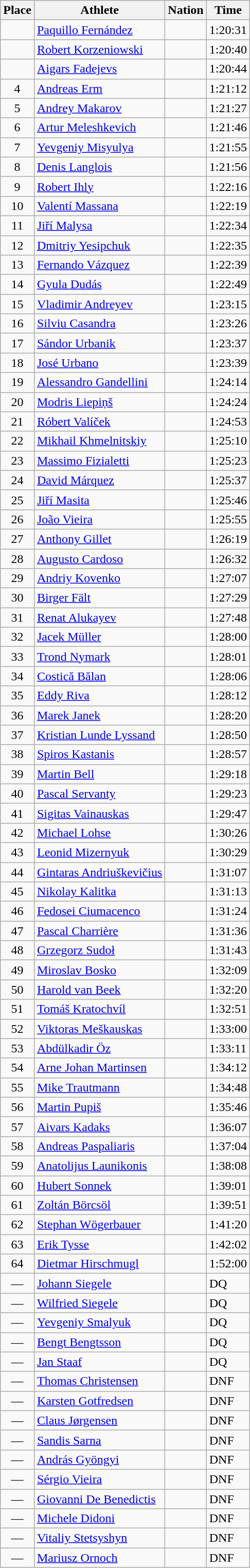<table class="wikitable sortable">
<tr>
<th>Place</th>
<th>Athlete</th>
<th>Nation</th>
<th>Time</th>
</tr>
<tr>
<td align=center></td>
<td><a href='#'>Paquillo Fernández</a></td>
<td></td>
<td>1:20:31</td>
</tr>
<tr>
<td align=center></td>
<td><a href='#'>Robert Korzeniowski</a></td>
<td></td>
<td>1:20:40</td>
</tr>
<tr>
<td align=center></td>
<td><a href='#'>Aigars Fadejevs</a></td>
<td></td>
<td>1:20:44</td>
</tr>
<tr>
<td align=center>4</td>
<td><a href='#'>Andreas Erm</a></td>
<td></td>
<td>1:21:12</td>
</tr>
<tr>
<td align=center>5</td>
<td><a href='#'>Andrey Makarov</a></td>
<td></td>
<td>1:21:27</td>
</tr>
<tr>
<td align=center>6</td>
<td><a href='#'>Artur Meleshkevich</a></td>
<td></td>
<td>1:21:46</td>
</tr>
<tr>
<td align=center>7</td>
<td><a href='#'>Yevgeniy Misyulya</a></td>
<td></td>
<td>1:21:55</td>
</tr>
<tr>
<td align=center>8</td>
<td><a href='#'>Denis Langlois</a></td>
<td></td>
<td>1:21:56</td>
</tr>
<tr>
<td align=center>9</td>
<td><a href='#'>Robert Ihly</a></td>
<td></td>
<td>1:22:16</td>
</tr>
<tr>
<td align=center>10</td>
<td><a href='#'>Valentí Massana</a></td>
<td></td>
<td>1:22:19</td>
</tr>
<tr>
<td align=center>11</td>
<td><a href='#'>Jiří Malysa</a></td>
<td></td>
<td>1:22:34</td>
</tr>
<tr>
<td align=center>12</td>
<td><a href='#'>Dmitriy Yesipchuk</a></td>
<td></td>
<td>1:22:35</td>
</tr>
<tr>
<td align=center>13</td>
<td><a href='#'>Fernando Vázquez</a></td>
<td></td>
<td>1:22:39</td>
</tr>
<tr>
<td align=center>14</td>
<td><a href='#'>Gyula Dudás</a></td>
<td></td>
<td>1:22:49</td>
</tr>
<tr>
<td align=center>15</td>
<td><a href='#'>Vladimir Andreyev</a></td>
<td></td>
<td>1:23:15</td>
</tr>
<tr>
<td align=center>16</td>
<td><a href='#'>Silviu Casandra</a></td>
<td></td>
<td>1:23:26</td>
</tr>
<tr>
<td align=center>17</td>
<td><a href='#'>Sándor Urbanik</a></td>
<td></td>
<td>1:23:37</td>
</tr>
<tr>
<td align=center>18</td>
<td><a href='#'>José Urbano</a></td>
<td></td>
<td>1:23:39</td>
</tr>
<tr>
<td align=center>19</td>
<td><a href='#'>Alessandro Gandellini</a></td>
<td></td>
<td>1:24:14</td>
</tr>
<tr>
<td align=center>20</td>
<td><a href='#'>Modris Liepiņš</a></td>
<td></td>
<td>1:24:24</td>
</tr>
<tr>
<td align=center>21</td>
<td><a href='#'>Róbert Valíček</a></td>
<td></td>
<td>1:24:53</td>
</tr>
<tr>
<td align=center>22</td>
<td><a href='#'>Mikhail Khmelnitskiy</a></td>
<td></td>
<td>1:25:10</td>
</tr>
<tr>
<td align=center>23</td>
<td><a href='#'>Massimo Fizialetti</a></td>
<td></td>
<td>1:25:23</td>
</tr>
<tr>
<td align=center>24</td>
<td><a href='#'>David Márquez</a></td>
<td></td>
<td>1:25:37</td>
</tr>
<tr>
<td align=center>25</td>
<td><a href='#'>Jiří Masita</a></td>
<td></td>
<td>1:25:46</td>
</tr>
<tr>
<td align=center>26</td>
<td><a href='#'>João Vieira</a></td>
<td></td>
<td>1:25:55</td>
</tr>
<tr>
<td align=center>27</td>
<td><a href='#'>Anthony Gillet</a></td>
<td></td>
<td>1:26:19</td>
</tr>
<tr>
<td align=center>28</td>
<td><a href='#'>Augusto Cardoso</a></td>
<td></td>
<td>1:26:32</td>
</tr>
<tr>
<td align=center>29</td>
<td><a href='#'>Andriy Kovenko</a></td>
<td></td>
<td>1:27:07</td>
</tr>
<tr>
<td align=center>30</td>
<td><a href='#'>Birger Fält</a></td>
<td></td>
<td>1:27:29</td>
</tr>
<tr>
<td align=center>31</td>
<td><a href='#'>Renat Alukayev</a></td>
<td></td>
<td>1:27:48</td>
</tr>
<tr>
<td align=center>32</td>
<td><a href='#'>Jacek Müller</a></td>
<td></td>
<td>1:28:00</td>
</tr>
<tr>
<td align=center>33</td>
<td><a href='#'>Trond Nymark</a></td>
<td></td>
<td>1:28:01</td>
</tr>
<tr>
<td align=center>34</td>
<td><a href='#'>Costică Bălan</a></td>
<td></td>
<td>1:28:06</td>
</tr>
<tr>
<td align=center>35</td>
<td><a href='#'>Eddy Riva</a></td>
<td></td>
<td>1:28:12</td>
</tr>
<tr>
<td align=center>36</td>
<td><a href='#'>Marek Janek</a></td>
<td></td>
<td>1:28:20</td>
</tr>
<tr>
<td align=center>37</td>
<td><a href='#'>Kristian Lunde Lyssand</a></td>
<td></td>
<td>1:28:50</td>
</tr>
<tr>
<td align=center>38</td>
<td><a href='#'>Spiros Kastanis</a></td>
<td></td>
<td>1:28:57</td>
</tr>
<tr>
<td align=center>39</td>
<td><a href='#'>Martin Bell</a></td>
<td></td>
<td>1:29:18</td>
</tr>
<tr>
<td align=center>40</td>
<td><a href='#'>Pascal Servanty</a></td>
<td></td>
<td>1:29:23</td>
</tr>
<tr>
<td align=center>41</td>
<td><a href='#'>Sigitas Vainauskas</a></td>
<td></td>
<td>1:29:47</td>
</tr>
<tr>
<td align=center>42</td>
<td><a href='#'>Michael Lohse</a></td>
<td></td>
<td>1:30:26</td>
</tr>
<tr>
<td align=center>43</td>
<td><a href='#'>Leonid Mizernyuk</a></td>
<td></td>
<td>1:30:29</td>
</tr>
<tr>
<td align=center>44</td>
<td><a href='#'>Gintaras Andriuškevičius</a></td>
<td></td>
<td>1:31:07</td>
</tr>
<tr>
<td align=center>45</td>
<td><a href='#'>Nikolay Kalitka</a></td>
<td></td>
<td>1:31:13</td>
</tr>
<tr>
<td align=center>46</td>
<td><a href='#'>Fedosei Ciumacenco</a></td>
<td></td>
<td>1:31:24</td>
</tr>
<tr>
<td align=center>47</td>
<td><a href='#'>Pascal Charrière</a></td>
<td></td>
<td>1:31:36</td>
</tr>
<tr>
<td align=center>48</td>
<td><a href='#'>Grzegorz Sudoł</a></td>
<td></td>
<td>1:31:43</td>
</tr>
<tr>
<td align=center>49</td>
<td><a href='#'>Miroslav Bosko</a></td>
<td></td>
<td>1:32:09</td>
</tr>
<tr>
<td align=center>50</td>
<td><a href='#'>Harold van Beek</a></td>
<td></td>
<td>1:32:20</td>
</tr>
<tr>
<td align=center>51</td>
<td><a href='#'>Tomáš Kratochvíl</a></td>
<td></td>
<td>1:32:51</td>
</tr>
<tr>
<td align=center>52</td>
<td><a href='#'>Viktoras Meškauskas</a></td>
<td></td>
<td>1:33:00</td>
</tr>
<tr>
<td align=center>53</td>
<td><a href='#'>Abdülkadir Öz</a></td>
<td></td>
<td>1:33:11</td>
</tr>
<tr>
<td align=center>54</td>
<td><a href='#'>Arne Johan Martinsen</a></td>
<td></td>
<td>1:34:12</td>
</tr>
<tr>
<td align=center>55</td>
<td><a href='#'>Mike Trautmann</a></td>
<td></td>
<td>1:34:48</td>
</tr>
<tr>
<td align=center>56</td>
<td><a href='#'>Martin Pupiš</a></td>
<td></td>
<td>1:35:46</td>
</tr>
<tr>
<td align=center>57</td>
<td><a href='#'>Aivars Kadaks</a></td>
<td></td>
<td>1:36:07</td>
</tr>
<tr>
<td align=center>58</td>
<td><a href='#'>Andreas Paspaliaris</a></td>
<td></td>
<td>1:37:04</td>
</tr>
<tr>
<td align=center>59</td>
<td><a href='#'>Anatolijus Launikonis</a></td>
<td></td>
<td>1:38:08</td>
</tr>
<tr>
<td align=center>60</td>
<td><a href='#'>Hubert Sonnek</a></td>
<td></td>
<td>1:39:01</td>
</tr>
<tr>
<td align=center>61</td>
<td><a href='#'>Zoltán Börcsöl</a></td>
<td></td>
<td>1:39:51</td>
</tr>
<tr>
<td align=center>62</td>
<td><a href='#'>Stephan Wögerbauer</a></td>
<td></td>
<td>1:41:20</td>
</tr>
<tr>
<td align=center>63</td>
<td><a href='#'>Erik Tysse</a></td>
<td></td>
<td>1:42:02</td>
</tr>
<tr>
<td align=center>64</td>
<td><a href='#'>Dietmar Hirschmugl</a></td>
<td></td>
<td>1:52:00</td>
</tr>
<tr>
<td align=center>—</td>
<td><a href='#'>Johann Siegele</a></td>
<td></td>
<td>DQ</td>
</tr>
<tr>
<td align=center>—</td>
<td><a href='#'>Wilfried Siegele</a></td>
<td></td>
<td>DQ</td>
</tr>
<tr>
<td align=center>—</td>
<td><a href='#'>Yevgeniy Smalyuk</a></td>
<td></td>
<td>DQ</td>
</tr>
<tr>
<td align=center>—</td>
<td><a href='#'>Bengt Bengtsson</a></td>
<td></td>
<td>DQ</td>
</tr>
<tr>
<td align=center>—</td>
<td><a href='#'>Jan Staaf</a></td>
<td></td>
<td>DQ</td>
</tr>
<tr>
<td align=center>—</td>
<td><a href='#'>Thomas Christensen</a></td>
<td></td>
<td>DNF</td>
</tr>
<tr>
<td align=center>—</td>
<td><a href='#'>Karsten Gotfredsen</a></td>
<td></td>
<td>DNF</td>
</tr>
<tr>
<td align=center>—</td>
<td><a href='#'>Claus Jørgensen</a></td>
<td></td>
<td>DNF</td>
</tr>
<tr>
<td align=center>—</td>
<td><a href='#'>Sandis Sarna</a></td>
<td></td>
<td>DNF</td>
</tr>
<tr>
<td align=center>—</td>
<td><a href='#'>András Gyöngyi</a></td>
<td></td>
<td>DNF</td>
</tr>
<tr>
<td align=center>—</td>
<td><a href='#'>Sérgio Vieira</a></td>
<td></td>
<td>DNF</td>
</tr>
<tr>
<td align=center>—</td>
<td><a href='#'>Giovanni De Benedictis</a></td>
<td></td>
<td>DNF</td>
</tr>
<tr>
<td align=center>—</td>
<td><a href='#'>Michele Didoni</a></td>
<td></td>
<td>DNF</td>
</tr>
<tr>
<td align=center>—</td>
<td><a href='#'>Vitaliy Stetsyshyn</a></td>
<td></td>
<td>DNF</td>
</tr>
<tr>
<td align=center>—</td>
<td><a href='#'>Mariusz Ornoch</a></td>
<td></td>
<td>DNF</td>
</tr>
</table>
